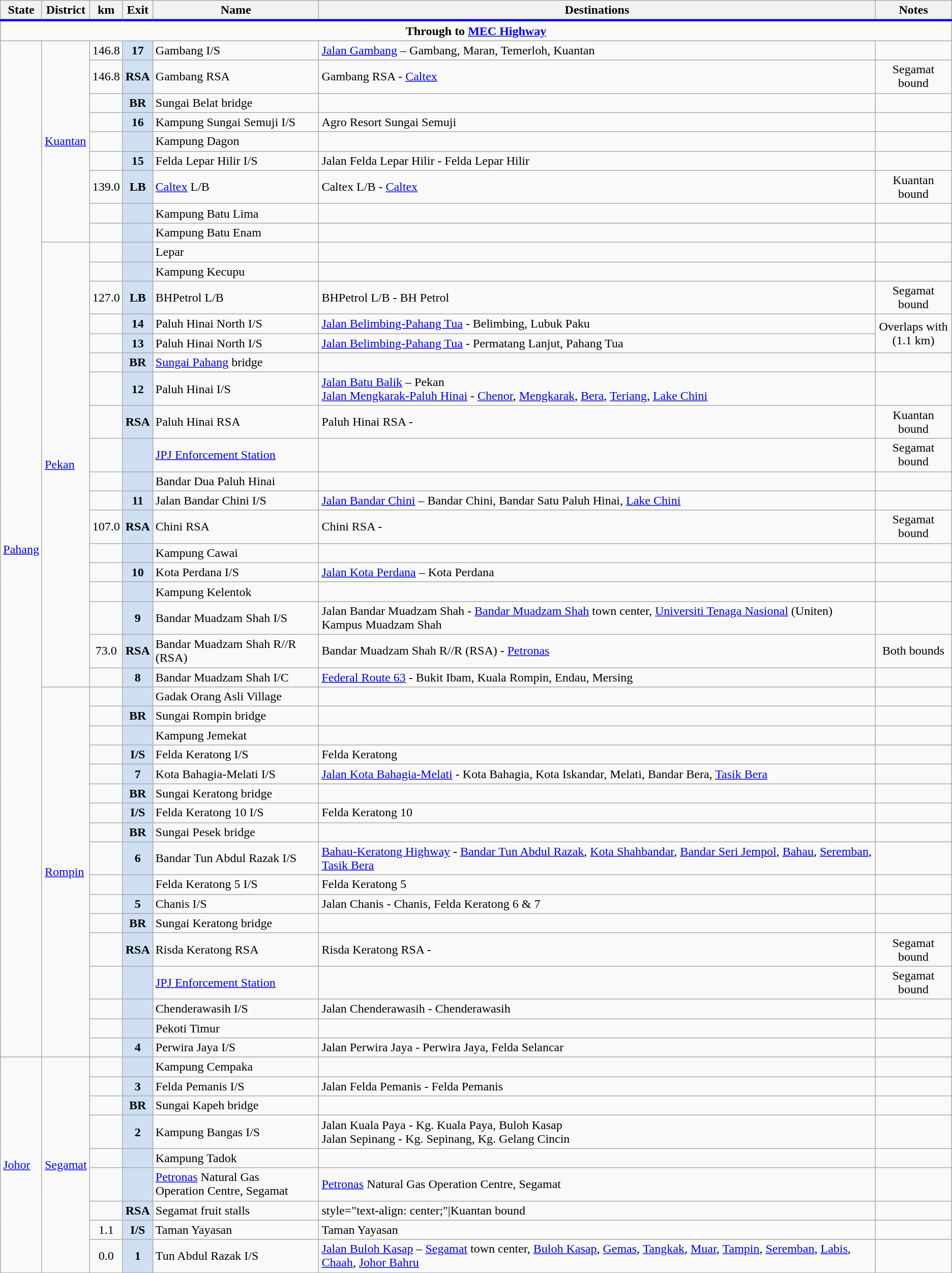<table class="wikitable">
<tr>
<th style="border-bottom:3px solid blue;">State</th>
<th style="border-bottom:3px solid blue;">District</th>
<th style="border-bottom:3px solid blue;">km</th>
<th style="border-bottom:3px solid blue;">Exit</th>
<th style="border-bottom:3px solid blue;">Name</th>
<th style="border-bottom:3px solid blue;">Destinations</th>
<th style="border-bottom:3px solid blue;">Notes</th>
</tr>
<tr>
<td colspan="7" style="text-align: center;"><strong>Through to   <a href='#'>MEC Highway</a></strong></td>
</tr>
<tr>
<td rowspan="44" style="width:1em;"><a href='#'>Pahang</a></td>
<td rowspan="9"><a href='#'>Kuantan</a></td>
<td style="text-align: center;">146.8</td>
<th style="background-color: #CEE0F2;">17</th>
<td>Gambang I/S</td>
<td> <a href='#'>Jalan Gambang</a> – Gambang, Maran, Temerloh, Kuantan</td>
<td style="text-align: center;"></td>
</tr>
<tr>
<td style="text-align: center;">146.8</td>
<th style="background-color: #CEE0F2;">RSA</th>
<td>Gambang RSA</td>
<td>Gambang RSA -         <a href='#'>Caltex</a></td>
<td style="text-align: center;">Segamat bound</td>
</tr>
<tr>
<td style="text-align: center;"></td>
<th style="background-color: #CEE0F2;">BR</th>
<td>Sungai Belat bridge</td>
<td></td>
<td style="text-align: center;"></td>
</tr>
<tr>
<td style="text-align: center;"></td>
<th style="background-color: #CEE0F2;">16</th>
<td>Kampung Sungai Semuji I/S</td>
<td>Agro Resort Sungai Semuji</td>
<td style="text-align: center;"></td>
</tr>
<tr>
<td style="text-align: center;"></td>
<th style="background-color: #CEE0F2;"></th>
<td>Kampung Dagon</td>
<td></td>
<td style="text-align: center;"></td>
</tr>
<tr>
<td style="text-align: center;"></td>
<th style="background-color: #CEE0F2;">15</th>
<td>Felda Lepar Hilir I/S</td>
<td>Jalan Felda Lepar Hilir - Felda Lepar Hilir</td>
<td style="text-align: center;"></td>
</tr>
<tr>
<td style="text-align: center;">139.0</td>
<th style="background-color: #CEE0F2;">LB</th>
<td><a href='#'>Caltex</a> L/B</td>
<td>Caltex L/B -         <a href='#'>Caltex</a></td>
<td style="text-align: center;">Kuantan bound</td>
</tr>
<tr>
<td style="text-align: center;"></td>
<th style="background-color: #CEE0F2;"></th>
<td>Kampung Batu Lima</td>
<td></td>
<td style="text-align: center;"></td>
</tr>
<tr>
<td style="text-align: center;"></td>
<th style="background-color: #CEE0F2;"></th>
<td>Kampung Batu Enam</td>
<td></td>
<td style="text-align: center;"></td>
</tr>
<tr>
<td rowspan="18"><a href='#'>Pekan</a></td>
<td style="text-align: center;"></td>
<th style="background-color: #CEE0F2;"></th>
<td>Lepar</td>
<td></td>
<td style="text-align: center;"></td>
</tr>
<tr>
<td style="text-align: center;"></td>
<th style="background-color: #CEE0F2;"></th>
<td>Kampung Kecupu</td>
<td></td>
<td style="text-align: center;"></td>
</tr>
<tr>
<td style="text-align: center;">127.0</td>
<th style="background-color: #CEE0F2;">LB</th>
<td>BHPetrol L/B</td>
<td>BHPetrol L/B -         BH Petrol</td>
<td style="text-align: center;">Segamat bound</td>
</tr>
<tr>
<td style="text-align: center;"></td>
<th style="background-color: #CEE0F2;">14</th>
<td>Paluh Hinai North I/S</td>
<td> <a href='#'>Jalan Belimbing-Pahang Tua</a> - Belimbing, Lubuk Paku</td>
<td style="text-align: center;" rowspan="2">Overlaps with<br> (1.1 km)</td>
</tr>
<tr>
<td style="text-align: center;"></td>
<th style="background-color: #CEE0F2;">13</th>
<td>Paluh Hinai North I/S</td>
<td> <a href='#'>Jalan Belimbing-Pahang Tua</a> - Permatang Lanjut, Pahang Tua</td>
</tr>
<tr>
<td style="text-align: center;"></td>
<th style="background-color: #CEE0F2;">BR</th>
<td><a href='#'>Sungai Pahang</a> bridge</td>
<td></td>
<td style="text-align: center;"></td>
</tr>
<tr>
<td style="text-align: center;"></td>
<th style="background-color: #CEE0F2;">12</th>
<td>Paluh Hinai I/S</td>
<td> <a href='#'>Jalan Batu Balik</a> – Pekan<br> <a href='#'>Jalan Mengkarak-Paluh Hinai</a> - <a href='#'>Chenor</a>, <a href='#'>Mengkarak</a>, <a href='#'>Bera</a>, <a href='#'>Teriang</a>, <a href='#'>Lake Chini</a></td>
<td style="text-align: center;"></td>
</tr>
<tr>
<td style="text-align: center;"></td>
<th style="background-color: #CEE0F2;">RSA</th>
<td>Paluh Hinai RSA</td>
<td> Paluh Hinai RSA -       </td>
<td style="text-align: center;">Kuantan bound</td>
</tr>
<tr>
<td style="text-align: center;"></td>
<th style="background-color: #CEE0F2;"></th>
<td><a href='#'>JPJ Enforcement Station</a></td>
<td></td>
<td style="text-align: center;">Segamat bound</td>
</tr>
<tr>
<td style="text-align: center;"></td>
<th style="background-color: #CEE0F2;"></th>
<td>Bandar Dua Paluh Hinai</td>
<td></td>
<td style="text-align: center;"></td>
</tr>
<tr>
<td style="text-align: center;"></td>
<th style="background-color: #CEE0F2;">11</th>
<td>Jalan Bandar Chini I/S</td>
<td><a href='#'>Jalan Bandar Chini</a> – Bandar Chini, Bandar Satu Paluh Hinai, <a href='#'>Lake Chini</a></td>
<td style="text-align: center;"></td>
</tr>
<tr>
<td style="text-align: center;">107.0</td>
<th style="background-color: #CEE0F2;">RSA</th>
<td>Chini RSA</td>
<td> Chini RSA -       </td>
<td style="text-align: center;">Segamat bound</td>
</tr>
<tr>
<td style="text-align: center;"></td>
<th style="background-color: #CEE0F2;"></th>
<td>Kampung Cawai</td>
<td></td>
<td style="text-align: center;"></td>
</tr>
<tr>
<td style="text-align: center;"></td>
<th style="background-color: #CEE0F2;">10</th>
<td>Kota Perdana I/S</td>
<td> <a href='#'>Jalan Kota Perdana</a> – Kota Perdana</td>
<td style="text-align: center;"></td>
</tr>
<tr>
<td style="text-align: center;"></td>
<th style="background-color: #CEE0F2;"></th>
<td>Kampung Kelentok</td>
<td></td>
<td style="text-align: center;"></td>
</tr>
<tr>
<td style="text-align: center;"></td>
<th style="background-color: #CEE0F2;">9</th>
<td>Bandar Muadzam Shah I/S</td>
<td>Jalan Bandar Muadzam Shah - <a href='#'>Bandar Muadzam Shah</a> town center, <a href='#'>Universiti Tenaga Nasional</a> (Uniten) Kampus Muadzam Shah </td>
<td style="text-align: center;"></td>
</tr>
<tr>
<td style="text-align: center;">73.0</td>
<th style="background-color: #CEE0F2;">RSA</th>
<td>Bandar Muadzam Shah R//R (RSA)</td>
<td> Bandar Muadzam Shah R//R (RSA) -      <a href='#'>Petronas</a></td>
<td style="text-align: center;">Both bounds</td>
</tr>
<tr>
<td style="text-align: center;"></td>
<th style="background-color: #CEE0F2;">8</th>
<td>Bandar Muadzam Shah I/C</td>
<td> <a href='#'>Federal Route 63</a> - Bukit Ibam, Kuala Rompin, Endau, Mersing</td>
<td style="text-align: center;"></td>
</tr>
<tr>
<td rowspan="17"><a href='#'>Rompin</a></td>
<td style="text-align: center;"></td>
<th style="background-color: #CEE0F2;"></th>
<td>Gadak Orang Asli Village</td>
<td></td>
<td style="text-align: center;"></td>
</tr>
<tr>
<td style="text-align: center;"></td>
<th style="background-color: #CEE0F2;">BR</th>
<td>Sungai Rompin bridge</td>
<td></td>
<td style="text-align: center;"></td>
</tr>
<tr>
<td style="text-align: center;"></td>
<th style="background-color: #CEE0F2;"></th>
<td>Kampung Jemekat</td>
<td></td>
<td style="text-align: center;"></td>
</tr>
<tr>
<td style="text-align: center;"></td>
<th style="background-color: #CEE0F2;">I/S</th>
<td>Felda Keratong I/S</td>
<td>Felda Keratong</td>
<td style="text-align: center;"></td>
</tr>
<tr>
<td style="text-align: center;"></td>
<th style="background-color: #CEE0F2;">7</th>
<td>Kota Bahagia-Melati I/S</td>
<td><a href='#'>Jalan Kota Bahagia-Melati</a> - Kota Bahagia, Kota Iskandar, Melati, Bandar Bera, <a href='#'>Tasik Bera</a> </td>
<td style="text-align: center;"></td>
</tr>
<tr>
<td style="text-align: center;"></td>
<th style="background-color: #CEE0F2;">BR</th>
<td>Sungai Keratong bridge</td>
<td></td>
<td style="text-align: center;"></td>
</tr>
<tr>
<td style="text-align: center;"></td>
<th style="background-color: #CEE0F2;">I/S</th>
<td>Felda Keratong 10 I/S</td>
<td>Felda Keratong 10</td>
<td style="text-align: center;"></td>
</tr>
<tr>
<td style="text-align: center;"></td>
<th style="background-color: #CEE0F2;">BR</th>
<td>Sungai Pesek bridge</td>
<td></td>
<td style="text-align: center;"></td>
</tr>
<tr>
<td style="text-align: center;"></td>
<th style="background-color: #CEE0F2;">6</th>
<td>Bandar Tun Abdul Razak I/S</td>
<td> <a href='#'>Bahau-Keratong Highway</a> - <a href='#'>Bandar Tun Abdul Razak</a>, <a href='#'>Kota Shahbandar</a>, <a href='#'>Bandar Seri Jempol</a>, <a href='#'>Bahau</a>, <a href='#'>Seremban</a>, <a href='#'>Tasik Bera</a> </td>
<td style="text-align: center;"></td>
</tr>
<tr>
<td style="text-align: center;"></td>
<th style="background-color: #CEE0F2;"></th>
<td>Felda Keratong 5 I/S</td>
<td>Felda Keratong 5</td>
<td style="text-align: center;"></td>
</tr>
<tr>
<td style="text-align: center;"></td>
<th style="background-color: #CEE0F2;">5</th>
<td>Chanis I/S</td>
<td>Jalan Chanis - Chanis, Felda Keratong 6 & 7</td>
<td style="text-align: center;"></td>
</tr>
<tr>
<td style="text-align: center;"></td>
<th style="background-color: #CEE0F2;">BR</th>
<td>Sungai Keratong bridge</td>
<td></td>
<td style="text-align: center;"></td>
</tr>
<tr>
<td style="text-align: center;"></td>
<th style="background-color: #CEE0F2;">RSA</th>
<td>Risda Keratong RSA</td>
<td> Risda Keratong RSA -     </td>
<td style="text-align: center;">Segamat bound</td>
</tr>
<tr>
<td style="text-align: center;"></td>
<th style="background-color: #CEE0F2;"></th>
<td><a href='#'>JPJ Enforcement Station</a></td>
<td></td>
<td style="text-align: center;">Segamat bound</td>
</tr>
<tr>
<td style="text-align: center;"></td>
<th style="background-color: #CEE0F2;"></th>
<td>Chenderawasih I/S</td>
<td>Jalan Chenderawasih - Chenderawasih</td>
<td style="text-align: center;"></td>
</tr>
<tr>
<td style="text-align: center;"></td>
<th style="background-color: #CEE0F2;"></th>
<td>Pekoti Timur</td>
<td></td>
<td style="text-align: center;"></td>
</tr>
<tr>
<td style="text-align: center;"></td>
<th style="background-color: #CEE0F2;">4</th>
<td>Perwira Jaya I/S</td>
<td>Jalan Perwira Jaya - Perwira Jaya, Felda Selancar</td>
<td style="text-align: center;"></td>
</tr>
<tr>
<td rowspan="9" style="width:1em;"><a href='#'>Johor</a></td>
<td rowspan="9"><a href='#'>Segamat</a></td>
<td style="text-align: center;"></td>
<th style="background-color: #CEE0F2;"></th>
<td>Kampung Cempaka</td>
<td></td>
<td style="text-align: center;"></td>
</tr>
<tr>
<td style="text-align: center;"></td>
<th style="background-color: #CEE0F2;">3</th>
<td>Felda Pemanis I/S</td>
<td>Jalan Felda Pemanis - Felda Pemanis</td>
<td style="text-align: center;"></td>
</tr>
<tr>
<td style="text-align: center;"></td>
<th style="background-color: #CEE0F2;">BR</th>
<td>Sungai Kapeh bridge</td>
<td></td>
<td style="text-align: center;"></td>
</tr>
<tr>
<td style="text-align: center;"></td>
<th style="background-color: #CEE0F2;">2</th>
<td>Kampung Bangas I/S</td>
<td> Jalan Kuala Paya - Kg. Kuala Paya, Buloh Kasap<br> Jalan Sepinang - Kg. Sepinang, Kg. Gelang Cincin</td>
<td style="text-align: center;"></td>
</tr>
<tr>
<td style="text-align: center;"></td>
<th style="background-color: #CEE0F2;"></th>
<td>Kampung Tadok</td>
<td></td>
<td style="text-align: center;"></td>
</tr>
<tr>
<td style="text-align: center;"></td>
<th style="background-color: #CEE0F2;"></th>
<td><a href='#'>Petronas</a> Natural Gas<br>Operation Centre, Segamat</td>
<td><a href='#'>Petronas</a> Natural Gas Operation Centre, Segamat</td>
<td style="text-align: center;"></td>
</tr>
<tr>
<td style="text-align: center;"></td>
<th style="background-color: #CEE0F2;">RSA</th>
<td>Segamat fruit stalls</td>
<td>style="text-align: center;"|Kuantan bound</td>
</tr>
<tr>
<td style="text-align: center;">1.1</td>
<th style="background-color: #CEE0F2;">I/S</th>
<td>Taman Yayasan</td>
<td>Taman Yayasan</td>
<td style="text-align: center;"></td>
</tr>
<tr>
<td style="text-align: center;">0.0</td>
<th style="background-color: #CEE0F2;">1</th>
<td>Tun Abdul Razak I/S</td>
<td>  <a href='#'>Jalan Buloh Kasap</a> – <a href='#'>Segamat</a> town center, <a href='#'>Buloh Kasap</a>, <a href='#'>Gemas</a>, <a href='#'>Tangkak</a>, <a href='#'>Muar</a>, <a href='#'>Tampin</a>, <a href='#'>Seremban</a>, <a href='#'>Labis</a>, <a href='#'>Chaah</a>, <a href='#'>Johor Bahru</a></td>
<td style="text-align: center;"></td>
</tr>
</table>
